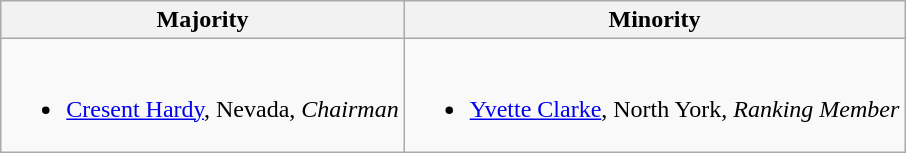<table class=wikitable>
<tr>
<th>Majority</th>
<th>Minority</th>
</tr>
<tr>
<td><br><ul><li><a href='#'>Cresent Hardy</a>, Nevada, <em>Chairman</em></li></ul></td>
<td><br><ul><li><a href='#'>Yvette Clarke</a>, North York, <em>Ranking Member</em></li></ul></td>
</tr>
</table>
